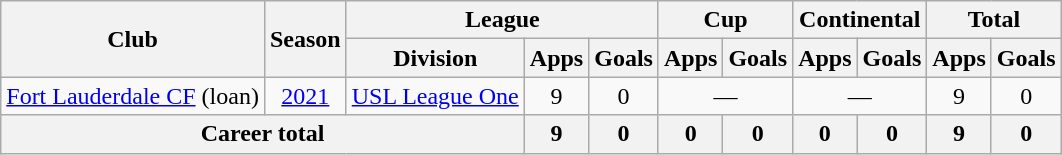<table class=wikitable style=text-align:center>
<tr>
<th rowspan=2>Club</th>
<th rowspan=2>Season</th>
<th colspan=3>League</th>
<th colspan=2>Cup</th>
<th colspan=2>Continental</th>
<th colspan=2>Total</th>
</tr>
<tr>
<th>Division</th>
<th>Apps</th>
<th>Goals</th>
<th>Apps</th>
<th>Goals</th>
<th>Apps</th>
<th>Goals</th>
<th>Apps</th>
<th>Goals</th>
</tr>
<tr>
<td rowspan=1><a href='#'>Fort Lauderdale CF</a> (loan)</td>
<td><a href='#'>2021</a></td>
<td><a href='#'>USL League One</a></td>
<td>9</td>
<td>0</td>
<td colspan=2>—</td>
<td colspan=2>—</td>
<td>9</td>
<td>0</td>
</tr>
<tr>
<th colspan=3>Career total</th>
<th>9</th>
<th>0</th>
<th>0</th>
<th>0</th>
<th>0</th>
<th>0</th>
<th>9</th>
<th>0</th>
</tr>
</table>
